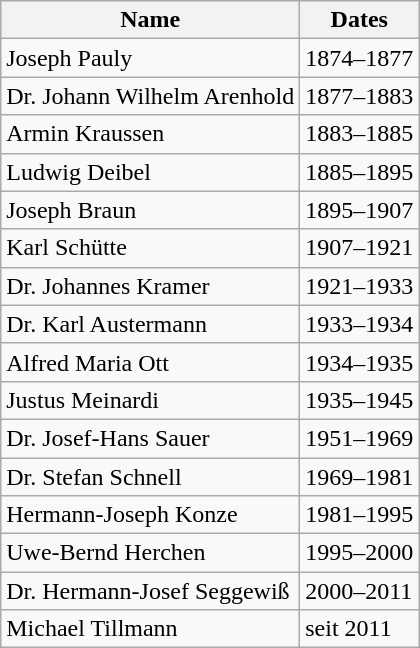<table class="wikitable">
<tr class="hintergrundfarbe6">
<th>Name</th>
<th>Dates</th>
</tr>
<tr>
<td>Joseph Pauly</td>
<td>1874–1877</td>
</tr>
<tr>
<td>Dr. Johann Wilhelm Arenhold</td>
<td>1877–1883</td>
</tr>
<tr>
<td>Armin Kraussen</td>
<td>1883–1885</td>
</tr>
<tr>
<td>Ludwig Deibel</td>
<td>1885–1895</td>
</tr>
<tr>
<td>Joseph Braun</td>
<td>1895–1907</td>
</tr>
<tr>
<td>Karl Schütte</td>
<td>1907–1921</td>
</tr>
<tr>
<td>Dr. Johannes Kramer</td>
<td>1921–1933</td>
</tr>
<tr>
<td>Dr. Karl Austermann</td>
<td>1933–1934</td>
</tr>
<tr>
<td>Alfred Maria Ott</td>
<td>1934–1935</td>
</tr>
<tr>
<td>Justus Meinardi</td>
<td>1935–1945</td>
</tr>
<tr>
<td>Dr. Josef-Hans Sauer</td>
<td>1951–1969</td>
</tr>
<tr>
<td>Dr. Stefan Schnell</td>
<td>1969–1981</td>
</tr>
<tr>
<td>Hermann-Joseph Konze</td>
<td>1981–1995</td>
</tr>
<tr>
<td>Uwe-Bernd Herchen</td>
<td>1995–2000</td>
</tr>
<tr>
<td>Dr. Hermann-Josef Seggewiß</td>
<td>2000–2011</td>
</tr>
<tr>
<td>Michael Tillmann</td>
<td>seit 2011</td>
</tr>
</table>
